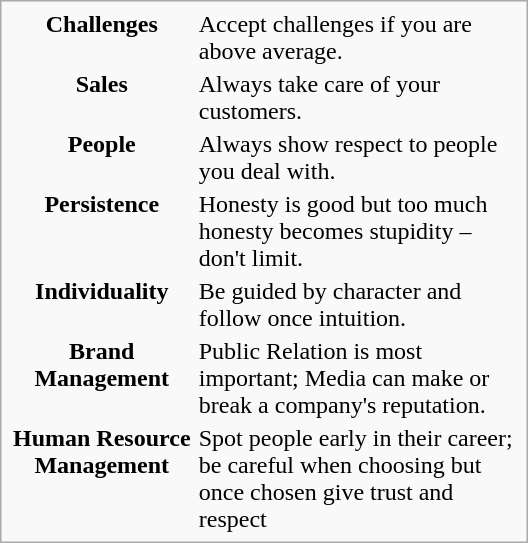<table class=infobox style="width:22em">
<tr>
<th>Challenges</th>
<td>Accept challenges if you are above average.</td>
</tr>
<tr>
<th>Sales</th>
<td>Always take care of your customers.</td>
</tr>
<tr>
<th>People</th>
<td>Always show respect to people you deal with.</td>
</tr>
<tr>
<th>Persistence</th>
<td>Honesty is good but too much honesty becomes stupidity – don't limit.</td>
</tr>
<tr>
<th>Individuality</th>
<td>Be guided by character and follow once intuition.</td>
</tr>
<tr>
<th>Brand Management</th>
<td>Public Relation is most important; Media can make or break a company's reputation.</td>
</tr>
<tr>
<th>Human Resource Management</th>
<td>Spot people early in their career; be careful when choosing but once chosen give trust and respect</td>
</tr>
</table>
